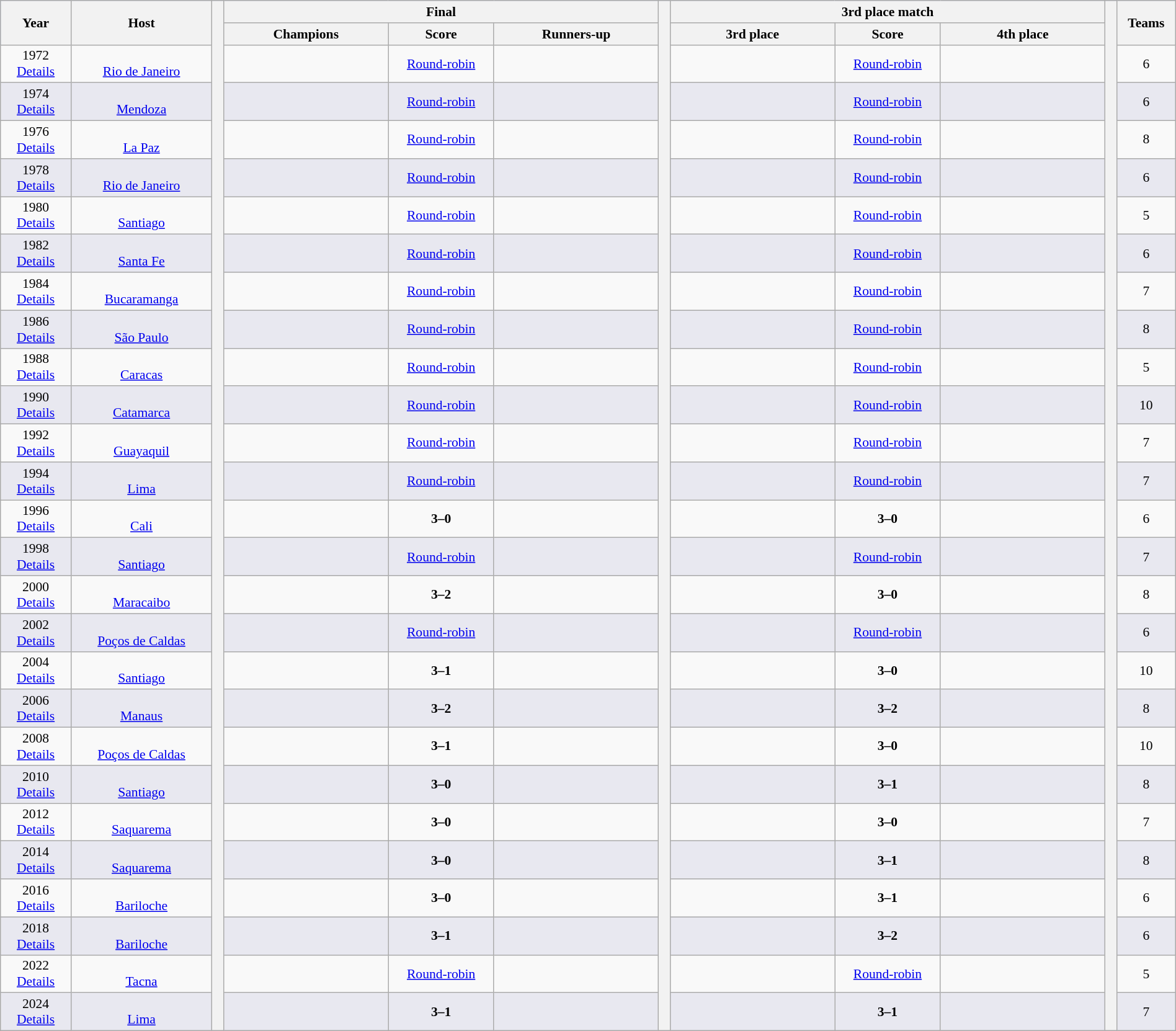<table class="wikitable" style="font-size:90%; width: 100%; text-align: center;">
<tr bgcolor=#c1d8ff>
<th rowspan=2 width=6%>Year</th>
<th rowspan=2 width=12%>Host</th>
<th width=1% rowspan=30 bgcolor=ffffff></th>
<th colspan=3>Final</th>
<th width=1% rowspan=30 bgcolor=ffffff></th>
<th colspan=3>3rd place match</th>
<th width=1% rowspan=30 bgcolor=#ffffff></th>
<th rowspan=2 width=5%>Teams</th>
</tr>
<tr bgcolor=#efefef>
<th width=14%>Champions</th>
<th width=9%>Score</th>
<th width=14%>Runners-up</th>
<th width=14%>3rd place</th>
<th width=9%>Score</th>
<th width=14%>4th place</th>
</tr>
<tr>
<td>1972<br><a href='#'>Details</a></td>
<td><br><a href='#'>Rio de Janeiro</a></td>
<td><strong></strong></td>
<td><a href='#'>Round-robin</a></td>
<td></td>
<td></td>
<td><a href='#'>Round-robin</a></td>
<td></td>
<td>6</td>
</tr>
<tr bgcolor=#E8E8F0>
<td>1974<br><a href='#'>Details</a></td>
<td><br><a href='#'>Mendoza</a></td>
<td><strong></strong></td>
<td><a href='#'>Round-robin</a></td>
<td></td>
<td></td>
<td><a href='#'>Round-robin</a></td>
<td></td>
<td>6</td>
</tr>
<tr>
<td>1976<br><a href='#'>Details</a></td>
<td><br><a href='#'>La Paz</a></td>
<td><strong></strong></td>
<td><a href='#'>Round-robin</a></td>
<td></td>
<td></td>
<td><a href='#'>Round-robin</a></td>
<td></td>
<td>8</td>
</tr>
<tr bgcolor=#E8E8F0>
<td>1978<br><a href='#'>Details</a></td>
<td><br><a href='#'>Rio de Janeiro</a></td>
<td><strong></strong></td>
<td><a href='#'>Round-robin</a></td>
<td></td>
<td></td>
<td><a href='#'>Round-robin</a></td>
<td></td>
<td>6</td>
</tr>
<tr>
<td>1980<br><a href='#'>Details</a></td>
<td><br><a href='#'>Santiago</a></td>
<td><strong></strong></td>
<td><a href='#'>Round-robin</a></td>
<td></td>
<td></td>
<td><a href='#'>Round-robin</a></td>
<td></td>
<td>5</td>
</tr>
<tr bgcolor=#E8E8F0>
<td>1982<br><a href='#'>Details</a></td>
<td><br><a href='#'>Santa Fe</a></td>
<td><strong></strong></td>
<td><a href='#'>Round-robin</a></td>
<td></td>
<td></td>
<td><a href='#'>Round-robin</a></td>
<td></td>
<td>6</td>
</tr>
<tr>
<td>1984<br><a href='#'>Details</a></td>
<td><br><a href='#'>Bucaramanga</a></td>
<td><strong></strong></td>
<td><a href='#'>Round-robin</a></td>
<td></td>
<td></td>
<td><a href='#'>Round-robin</a></td>
<td></td>
<td>7</td>
</tr>
<tr bgcolor=#E8E8F0>
<td>1986<br><a href='#'>Details</a></td>
<td><br><a href='#'>São Paulo</a></td>
<td><strong></strong></td>
<td><a href='#'>Round-robin</a></td>
<td></td>
<td></td>
<td><a href='#'>Round-robin</a></td>
<td></td>
<td>8</td>
</tr>
<tr>
<td>1988<br><a href='#'>Details</a></td>
<td><br><a href='#'>Caracas</a></td>
<td><strong></strong></td>
<td><a href='#'>Round-robin</a></td>
<td></td>
<td></td>
<td><a href='#'>Round-robin</a></td>
<td></td>
<td>5</td>
</tr>
<tr bgcolor=#E8E8F0>
<td>1990<br><a href='#'>Details</a></td>
<td><br><a href='#'>Catamarca</a></td>
<td><strong></strong></td>
<td><a href='#'>Round-robin</a></td>
<td></td>
<td></td>
<td><a href='#'>Round-robin</a></td>
<td></td>
<td>10</td>
</tr>
<tr>
<td>1992<br><a href='#'>Details</a></td>
<td><br><a href='#'>Guayaquil</a></td>
<td><strong></strong></td>
<td><a href='#'>Round-robin</a></td>
<td></td>
<td></td>
<td><a href='#'>Round-robin</a></td>
<td></td>
<td>7</td>
</tr>
<tr bgcolor=#E8E8F0>
<td>1994<br><a href='#'>Details</a></td>
<td><br><a href='#'>Lima</a></td>
<td><strong></strong></td>
<td><a href='#'>Round-robin</a></td>
<td></td>
<td></td>
<td><a href='#'>Round-robin</a></td>
<td></td>
<td>7</td>
</tr>
<tr>
<td>1996<br><a href='#'>Details</a></td>
<td><br><a href='#'>Cali</a></td>
<td><strong></strong></td>
<td><strong>3–0</strong></td>
<td></td>
<td></td>
<td><strong>3–0</strong></td>
<td></td>
<td>6</td>
</tr>
<tr bgcolor=#E8E8F0>
<td>1998<br><a href='#'>Details</a></td>
<td><br><a href='#'>Santiago</a></td>
<td><strong></strong></td>
<td><a href='#'>Round-robin</a></td>
<td></td>
<td></td>
<td><a href='#'>Round-robin</a></td>
<td></td>
<td>7</td>
</tr>
<tr>
<td>2000<br><a href='#'>Details</a></td>
<td><br><a href='#'>Maracaibo</a></td>
<td><strong></strong></td>
<td><strong>3–2</strong></td>
<td></td>
<td></td>
<td><strong>3–0</strong></td>
<td></td>
<td>8</td>
</tr>
<tr bgcolor=#E8E8F0>
<td>2002<br><a href='#'>Details</a></td>
<td><br><a href='#'>Poços de Caldas</a></td>
<td><strong></strong></td>
<td><a href='#'>Round-robin</a></td>
<td></td>
<td></td>
<td><a href='#'>Round-robin</a></td>
<td></td>
<td>6</td>
</tr>
<tr>
<td>2004<br><a href='#'>Details</a></td>
<td><br><a href='#'>Santiago</a></td>
<td><strong></strong></td>
<td><strong>3–1</strong></td>
<td></td>
<td></td>
<td><strong>3–0</strong></td>
<td></td>
<td>10</td>
</tr>
<tr bgcolor=#E8E8F0>
<td>2006<br><a href='#'>Details</a></td>
<td><br><a href='#'>Manaus</a></td>
<td><strong></strong></td>
<td><strong>3–2</strong></td>
<td></td>
<td></td>
<td><strong>3–2</strong></td>
<td></td>
<td>8</td>
</tr>
<tr>
<td>2008<br><a href='#'>Details</a></td>
<td><br><a href='#'>Poços de Caldas</a></td>
<td><strong></strong></td>
<td><strong>3–1</strong></td>
<td></td>
<td></td>
<td><strong>3–0</strong></td>
<td></td>
<td>10</td>
</tr>
<tr bgcolor=#E8E8F0>
<td>2010<br><a href='#'>Details</a></td>
<td><br><a href='#'>Santiago</a></td>
<td><strong></strong></td>
<td><strong>3–0</strong></td>
<td></td>
<td></td>
<td><strong>3–1</strong></td>
<td></td>
<td>8</td>
</tr>
<tr>
<td>2012<br><a href='#'>Details</a></td>
<td><br><a href='#'>Saquarema</a></td>
<td><strong></strong></td>
<td><strong>3–0</strong></td>
<td></td>
<td></td>
<td><strong>3–0</strong></td>
<td></td>
<td>7</td>
</tr>
<tr bgcolor=#E8E8F0>
<td>2014<br><a href='#'>Details</a></td>
<td><br><a href='#'>Saquarema</a></td>
<td><strong></strong></td>
<td><strong>3–0</strong></td>
<td></td>
<td></td>
<td><strong>3–1</strong></td>
<td></td>
<td>8</td>
</tr>
<tr>
<td>2016<br><a href='#'>Details</a></td>
<td><br><a href='#'>Bariloche</a></td>
<td><strong></strong></td>
<td><strong>3–0</strong></td>
<td></td>
<td></td>
<td><strong>3–1</strong></td>
<td></td>
<td>6</td>
</tr>
<tr bgcolor=#E8E8F0>
<td>2018<br><a href='#'>Details</a></td>
<td><br><a href='#'>Bariloche</a></td>
<td><strong></strong></td>
<td><strong>3–1</strong></td>
<td></td>
<td></td>
<td><strong>3–2</strong></td>
<td></td>
<td>6</td>
</tr>
<tr>
<td>2022<br><a href='#'>Details</a></td>
<td><br><a href='#'>Tacna</a></td>
<td><strong></strong></td>
<td><a href='#'>Round-robin</a></td>
<td></td>
<td></td>
<td><a href='#'>Round-robin</a></td>
<td></td>
<td>5</td>
</tr>
<tr bgcolor=#E8E8F0>
<td>2024<br><a href='#'>Details</a></td>
<td><br><a href='#'>Lima</a></td>
<td><strong></strong></td>
<td><strong>3–1</strong></td>
<td></td>
<td></td>
<td><strong>3–1</strong></td>
<td></td>
<td>7</td>
</tr>
</table>
